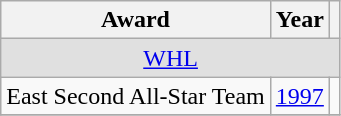<table class="wikitable">
<tr>
<th>Award</th>
<th>Year</th>
<th></th>
</tr>
<tr ALIGN="center" bgcolor="#e0e0e0">
<td colspan="3"><a href='#'>WHL</a></td>
</tr>
<tr>
<td>East Second All-Star Team</td>
<td><a href='#'>1997</a></td>
<td></td>
</tr>
<tr>
</tr>
</table>
